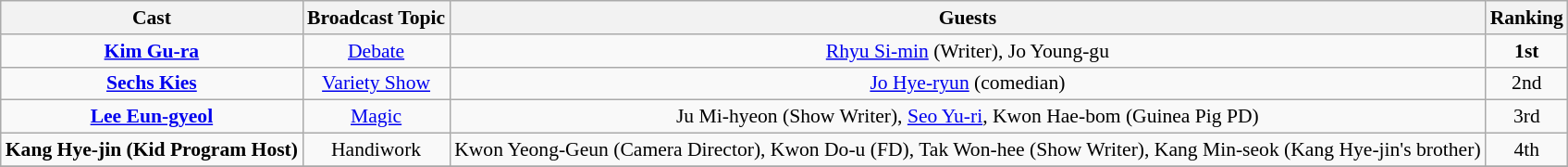<table class="wikitable" style="font-size:90%;">
<tr>
<th>Cast</th>
<th>Broadcast Topic</th>
<th>Guests</th>
<th>Ranking</th>
</tr>
<tr align="center">
<td><strong><a href='#'>Kim Gu-ra</a></strong></td>
<td><a href='#'>Debate</a></td>
<td><a href='#'>Rhyu Si-min</a> (Writer), Jo Young-gu</td>
<td><strong>1st</strong></td>
</tr>
<tr align="center">
<td><strong><a href='#'>Sechs Kies</a></strong></td>
<td><a href='#'>Variety Show</a></td>
<td><a href='#'>Jo Hye-ryun</a> (comedian)</td>
<td>2nd</td>
</tr>
<tr align="center">
<td><strong><a href='#'>Lee Eun-gyeol</a></strong></td>
<td><a href='#'>Magic</a></td>
<td>Ju Mi-hyeon (Show Writer), <a href='#'>Seo Yu-ri</a>, Kwon Hae-bom (Guinea Pig PD)</td>
<td>3rd</td>
</tr>
<tr align="center">
<td><strong>Kang Hye-jin (Kid Program Host)</strong></td>
<td>Handiwork</td>
<td>Kwon Yeong-Geun (Camera Director), Kwon Do-u (FD), Tak Won-hee (Show Writer), Kang Min-seok (Kang Hye-jin's brother)</td>
<td>4th</td>
</tr>
<tr>
</tr>
</table>
